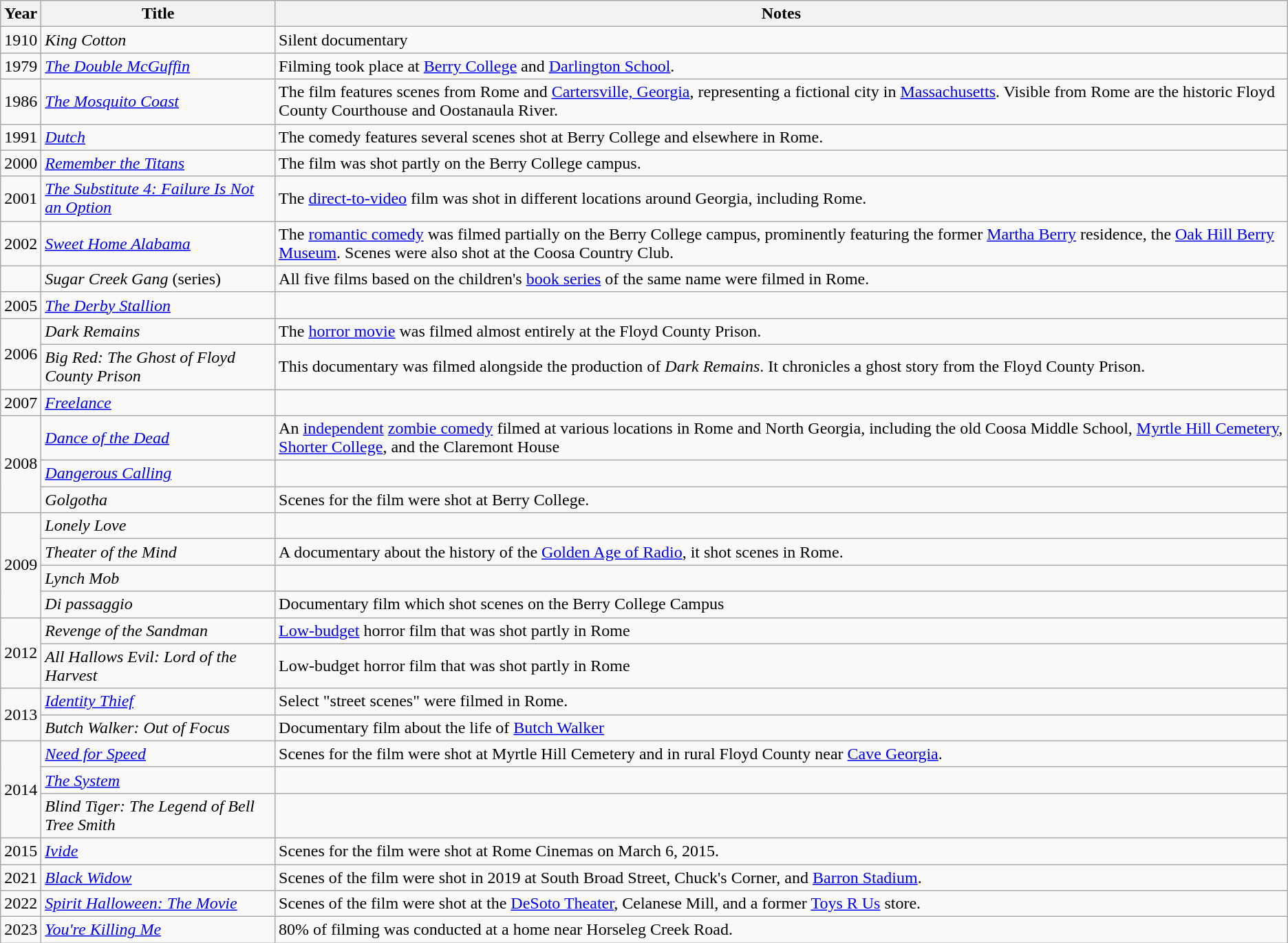<table class="wikitable sortable">
<tr>
<th>Year</th>
<th>Title</th>
<th class="unsortable">Notes</th>
</tr>
<tr>
<td>1910</td>
<td><em>King Cotton</em></td>
<td>Silent documentary</td>
</tr>
<tr>
<td>1979</td>
<td><em><a href='#'>The Double McGuffin</a></em></td>
<td>Filming took place at <a href='#'>Berry College</a> and <a href='#'>Darlington School</a>.</td>
</tr>
<tr>
<td>1986</td>
<td><em><a href='#'>The Mosquito Coast</a></em></td>
<td>The film features scenes from Rome and <a href='#'>Cartersville, Georgia</a>, representing a fictional city in <a href='#'>Massachusetts</a>. Visible from Rome are the historic Floyd County Courthouse and Oostanaula River.</td>
</tr>
<tr>
<td>1991</td>
<td><em><a href='#'>Dutch</a></em></td>
<td>The comedy features several scenes shot at Berry College and elsewhere in Rome.</td>
</tr>
<tr>
<td>2000</td>
<td><em><a href='#'>Remember the Titans</a></em></td>
<td>The film was shot partly on the Berry College campus.</td>
</tr>
<tr>
<td>2001</td>
<td><em><a href='#'>The Substitute 4: Failure Is Not an Option</a></em></td>
<td>The <a href='#'>direct-to-video</a> film was shot in different locations around Georgia, including Rome.</td>
</tr>
<tr>
<td>2002</td>
<td><em><a href='#'>Sweet Home Alabama</a></em></td>
<td>The <a href='#'>romantic comedy</a> was filmed partially on the Berry College campus, prominently featuring the former <a href='#'>Martha Berry</a> residence, the <a href='#'>Oak Hill Berry Museum</a>. Scenes were also shot at the Coosa Country Club.</td>
</tr>
<tr>
<td></td>
<td><em>Sugar Creek Gang</em> (series)</td>
<td>All five films based on the children's <a href='#'>book series</a> of the same name were filmed in Rome.</td>
</tr>
<tr>
<td>2005</td>
<td><em><a href='#'>The Derby Stallion</a></em></td>
<td></td>
</tr>
<tr>
<td rowspan="2">2006</td>
<td><em>Dark Remains</em></td>
<td>The <a href='#'>horror movie</a> was filmed almost entirely at the Floyd County Prison.</td>
</tr>
<tr>
<td><em>Big Red: The Ghost of Floyd County Prison</em></td>
<td>This documentary was filmed alongside the production of <em>Dark Remains</em>. It chronicles a ghost story from the Floyd County Prison.</td>
</tr>
<tr>
<td>2007</td>
<td><em><a href='#'>Freelance</a></em></td>
<td></td>
</tr>
<tr>
<td rowspan="3">2008</td>
<td><em><a href='#'>Dance of the Dead</a></em></td>
<td>An <a href='#'>independent</a> <a href='#'>zombie comedy</a> filmed at various locations in Rome and North Georgia, including the old Coosa Middle School, <a href='#'>Myrtle Hill Cemetery</a>, <a href='#'>Shorter College</a>, and the Claremont House</td>
</tr>
<tr>
<td><em><a href='#'>Dangerous Calling</a></em></td>
<td></td>
</tr>
<tr>
<td><em>Golgotha</em></td>
<td>Scenes for the film were shot at Berry College.</td>
</tr>
<tr>
<td rowspan="4">2009</td>
<td><em>Lonely Love</em></td>
<td></td>
</tr>
<tr>
<td><em>Theater of the Mind</em></td>
<td>A documentary about the history of the <a href='#'>Golden Age of Radio</a>, it shot scenes in Rome.</td>
</tr>
<tr>
<td><em>Lynch Mob</em></td>
<td></td>
</tr>
<tr>
<td><em>Di passaggio</em></td>
<td>Documentary film which shot scenes on the Berry College Campus</td>
</tr>
<tr>
<td rowspan="2">2012</td>
<td><em>Revenge of the Sandman</em></td>
<td><a href='#'>Low-budget</a> horror film that was shot partly in Rome</td>
</tr>
<tr>
<td><em>All Hallows Evil: Lord of the Harvest</em></td>
<td>Low-budget horror film that was shot partly in Rome</td>
</tr>
<tr>
<td rowspan="2">2013</td>
<td><em><a href='#'>Identity Thief</a></em></td>
<td>Select "street scenes" were filmed in Rome.</td>
</tr>
<tr>
<td><em>Butch Walker: Out of Focus</em></td>
<td>Documentary film about the life of <a href='#'>Butch Walker</a></td>
</tr>
<tr>
<td rowspan="3">2014</td>
<td><em><a href='#'>Need for Speed</a></em></td>
<td>Scenes for the film were shot at Myrtle Hill Cemetery and in rural Floyd County near <a href='#'>Cave Georgia</a>.</td>
</tr>
<tr>
<td><em><a href='#'>The System</a></em></td>
<td></td>
</tr>
<tr>
<td><em>Blind Tiger: The Legend of Bell Tree Smith</em></td>
<td></td>
</tr>
<tr>
<td>2015</td>
<td><em><a href='#'>Ivide</a></em></td>
<td>Scenes for the film were shot at Rome Cinemas on March 6, 2015.</td>
</tr>
<tr>
<td>2021</td>
<td><em><a href='#'>Black Widow</a></em></td>
<td>Scenes of the film were shot in 2019 at South Broad Street, Chuck's Corner,  and <a href='#'>Barron Stadium</a>.</td>
</tr>
<tr>
<td>2022</td>
<td><em><a href='#'>Spirit Halloween: The Movie</a></em></td>
<td>Scenes of the film were shot at the <a href='#'>DeSoto Theater</a>, Celanese Mill, and a former <a href='#'>Toys R Us</a> store.</td>
</tr>
<tr>
<td>2023</td>
<td><em><a href='#'>You're Killing Me</a></em></td>
<td>80% of filming was conducted at a home near Horseleg Creek Road.</td>
</tr>
</table>
